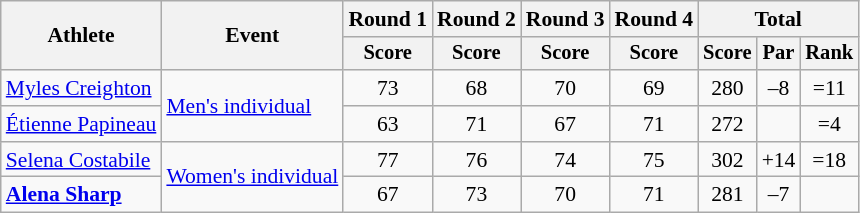<table class=wikitable style=font-size:90%;text-align:center>
<tr>
<th rowspan=2>Athlete</th>
<th rowspan=2>Event</th>
<th>Round 1</th>
<th>Round 2</th>
<th>Round 3</th>
<th>Round 4</th>
<th colspan=3>Total</th>
</tr>
<tr style=font-size:95%>
<th>Score</th>
<th>Score</th>
<th>Score</th>
<th>Score</th>
<th>Score</th>
<th>Par</th>
<th>Rank</th>
</tr>
<tr>
<td align=left><a href='#'>Myles Creighton</a></td>
<td align=left rowspan=2><a href='#'>Men's individual</a></td>
<td>73</td>
<td>68</td>
<td>70</td>
<td>69</td>
<td>280</td>
<td>–8</td>
<td>=11</td>
</tr>
<tr>
<td align=left><a href='#'>Étienne Papineau</a></td>
<td>63</td>
<td>71</td>
<td>67</td>
<td>71</td>
<td>272</td>
<td></td>
<td>=4</td>
</tr>
<tr>
<td align=left><a href='#'>Selena Costabile</a></td>
<td align=left rowspan=2><a href='#'>Women's individual</a></td>
<td>77</td>
<td>76</td>
<td>74</td>
<td>75</td>
<td>302</td>
<td>+14</td>
<td>=18</td>
</tr>
<tr>
<td align=left><strong><a href='#'>Alena Sharp</a></strong></td>
<td>67</td>
<td>73</td>
<td>70</td>
<td>71</td>
<td>281</td>
<td>–7</td>
<td></td>
</tr>
</table>
